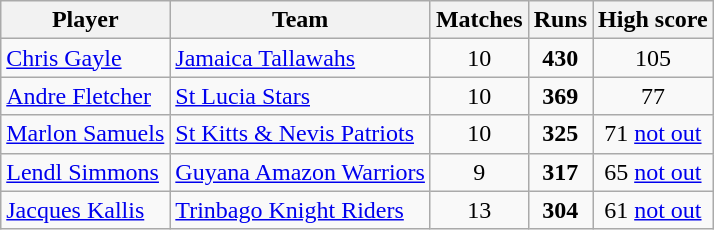<table class="wikitable sortable" style="text-align: center;">
<tr>
<th>Player</th>
<th>Team</th>
<th>Matches</th>
<th>Runs</th>
<th>High score</th>
</tr>
<tr>
<td style="text-align:left"><a href='#'>Chris Gayle</a></td>
<td style="text-align:left"><a href='#'>Jamaica Tallawahs</a></td>
<td>10</td>
<td><strong>430</strong></td>
<td>105</td>
</tr>
<tr>
<td style="text-align:left"><a href='#'>Andre Fletcher</a></td>
<td style="text-align:left"><a href='#'>St Lucia Stars</a></td>
<td>10</td>
<td><strong>369</strong></td>
<td>77</td>
</tr>
<tr>
<td style="text-align:left"><a href='#'>Marlon Samuels</a></td>
<td style="text-align:left"><a href='#'>St Kitts & Nevis Patriots</a></td>
<td>10</td>
<td><strong>325</strong></td>
<td>71 <a href='#'>not out</a></td>
</tr>
<tr>
<td style="text-align:left"><a href='#'>Lendl Simmons</a></td>
<td style="text-align:left"><a href='#'>Guyana Amazon Warriors</a></td>
<td>9</td>
<td><strong>317</strong></td>
<td>65 <a href='#'>not out</a></td>
</tr>
<tr>
<td style="text-align:left"><a href='#'>Jacques Kallis</a></td>
<td style="text-align:left"><a href='#'>Trinbago Knight Riders</a></td>
<td>13</td>
<td><strong>304</strong></td>
<td>61 <a href='#'>not out</a></td>
</tr>
</table>
